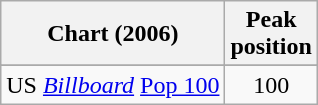<table class="wikitable sortable">
<tr>
<th align="left">Chart (2006)</th>
<th align="center">Peak<br>position</th>
</tr>
<tr>
</tr>
<tr>
</tr>
<tr>
</tr>
<tr>
<td align="left">US <em><a href='#'>Billboard</a></em> <a href='#'>Pop 100</a></td>
<td align="center">100</td>
</tr>
</table>
